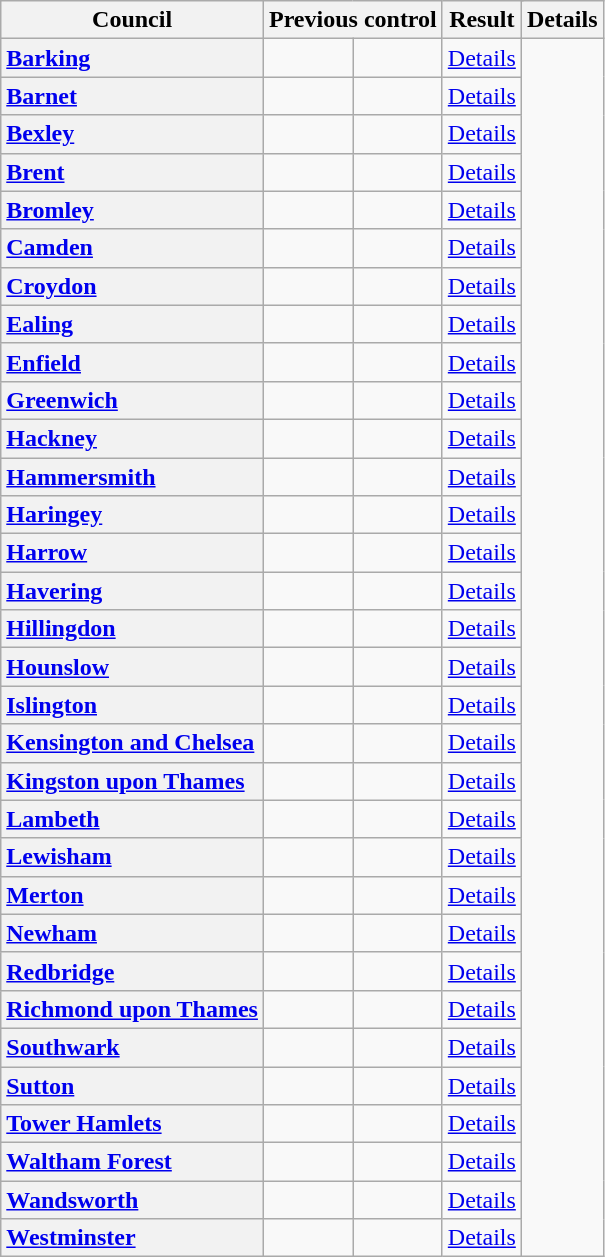<table class="wikitable">
<tr>
<th scope="col">Council</th>
<th colspan=2>Previous control</th>
<th colspan=2>Result</th>
<th scope="col" class="unsortable">Details</th>
</tr>
<tr>
<th scope="row" style="text-align: left;"><a href='#'>Barking</a></th>
<td></td>
<td></td>
<td><a href='#'>Details</a></td>
</tr>
<tr>
<th scope="row" style="text-align: left;"><a href='#'>Barnet</a></th>
<td></td>
<td></td>
<td><a href='#'>Details</a></td>
</tr>
<tr>
<th scope="row" style="text-align: left;"><a href='#'>Bexley</a></th>
<td></td>
<td></td>
<td><a href='#'>Details</a></td>
</tr>
<tr>
<th scope="row" style="text-align: left;"><a href='#'>Brent</a></th>
<td></td>
<td></td>
<td><a href='#'>Details</a></td>
</tr>
<tr>
<th scope="row" style="text-align: left;"><a href='#'>Bromley</a></th>
<td></td>
<td></td>
<td><a href='#'>Details</a></td>
</tr>
<tr>
<th scope="row" style="text-align: left;"><a href='#'>Camden</a></th>
<td></td>
<td></td>
<td><a href='#'>Details</a></td>
</tr>
<tr>
<th scope="row" style="text-align: left;"><a href='#'>Croydon</a></th>
<td></td>
<td></td>
<td><a href='#'>Details</a></td>
</tr>
<tr>
<th scope="row" style="text-align: left;"><a href='#'>Ealing</a></th>
<td></td>
<td></td>
<td><a href='#'>Details</a></td>
</tr>
<tr>
<th scope="row" style="text-align: left;"><a href='#'>Enfield</a></th>
<td></td>
<td></td>
<td><a href='#'>Details</a></td>
</tr>
<tr>
<th scope="row" style="text-align: left;"><a href='#'>Greenwich</a></th>
<td></td>
<td></td>
<td><a href='#'>Details</a></td>
</tr>
<tr>
<th scope="row" style="text-align: left;"><a href='#'>Hackney</a></th>
<td></td>
<td></td>
<td><a href='#'>Details</a></td>
</tr>
<tr>
<th scope="row" style="text-align: left;"><a href='#'>Hammersmith</a></th>
<td></td>
<td></td>
<td><a href='#'>Details</a></td>
</tr>
<tr>
<th scope="row" style="text-align: left;"><a href='#'>Haringey</a></th>
<td></td>
<td></td>
<td><a href='#'>Details</a></td>
</tr>
<tr>
<th scope="row" style="text-align: left;"><a href='#'>Harrow</a></th>
<td></td>
<td></td>
<td><a href='#'>Details</a></td>
</tr>
<tr>
<th scope="row" style="text-align: left;"><a href='#'>Havering</a></th>
<td></td>
<td></td>
<td><a href='#'>Details</a></td>
</tr>
<tr>
<th scope="row" style="text-align: left;"><a href='#'>Hillingdon</a></th>
<td></td>
<td></td>
<td><a href='#'>Details</a></td>
</tr>
<tr>
<th scope="row" style="text-align: left;"><a href='#'>Hounslow</a></th>
<td></td>
<td></td>
<td><a href='#'>Details</a></td>
</tr>
<tr>
<th scope="row" style="text-align: left;"><a href='#'>Islington</a></th>
<td></td>
<td></td>
<td><a href='#'>Details</a></td>
</tr>
<tr>
<th scope="row" style="text-align: left;"><a href='#'>Kensington and Chelsea</a></th>
<td></td>
<td></td>
<td><a href='#'>Details</a></td>
</tr>
<tr>
<th scope="row" style="text-align: left;"><a href='#'>Kingston upon Thames</a></th>
<td></td>
<td></td>
<td><a href='#'>Details</a></td>
</tr>
<tr>
<th scope="row" style="text-align: left;"><a href='#'>Lambeth</a></th>
<td></td>
<td></td>
<td><a href='#'>Details</a></td>
</tr>
<tr>
<th scope="row" style="text-align: left;"><a href='#'>Lewisham</a></th>
<td></td>
<td></td>
<td><a href='#'>Details</a></td>
</tr>
<tr>
<th scope="row" style="text-align: left;"><a href='#'>Merton</a></th>
<td></td>
<td></td>
<td><a href='#'>Details</a></td>
</tr>
<tr>
<th scope="row" style="text-align: left;"><a href='#'>Newham</a></th>
<td></td>
<td></td>
<td><a href='#'>Details</a></td>
</tr>
<tr>
<th scope="row" style="text-align: left;"><a href='#'>Redbridge</a></th>
<td></td>
<td></td>
<td><a href='#'>Details</a></td>
</tr>
<tr>
<th scope="row" style="text-align: left;"><a href='#'>Richmond upon Thames</a></th>
<td></td>
<td></td>
<td><a href='#'>Details</a></td>
</tr>
<tr>
<th scope="row" style="text-align: left;"><a href='#'>Southwark</a></th>
<td></td>
<td></td>
<td><a href='#'>Details</a></td>
</tr>
<tr>
<th scope="row" style="text-align: left;"><a href='#'>Sutton</a></th>
<td></td>
<td></td>
<td><a href='#'>Details</a></td>
</tr>
<tr>
<th scope="row" style="text-align: left;"><a href='#'>Tower Hamlets</a></th>
<td></td>
<td></td>
<td><a href='#'>Details</a></td>
</tr>
<tr>
<th scope="row" style="text-align: left;"><a href='#'>Waltham Forest</a></th>
<td></td>
<td></td>
<td><a href='#'>Details</a></td>
</tr>
<tr>
<th scope="row" style="text-align: left;"><a href='#'>Wandsworth</a></th>
<td></td>
<td></td>
<td><a href='#'>Details</a></td>
</tr>
<tr>
<th scope="row" style="text-align: left;"><a href='#'>Westminster</a></th>
<td></td>
<td></td>
<td><a href='#'>Details</a></td>
</tr>
</table>
